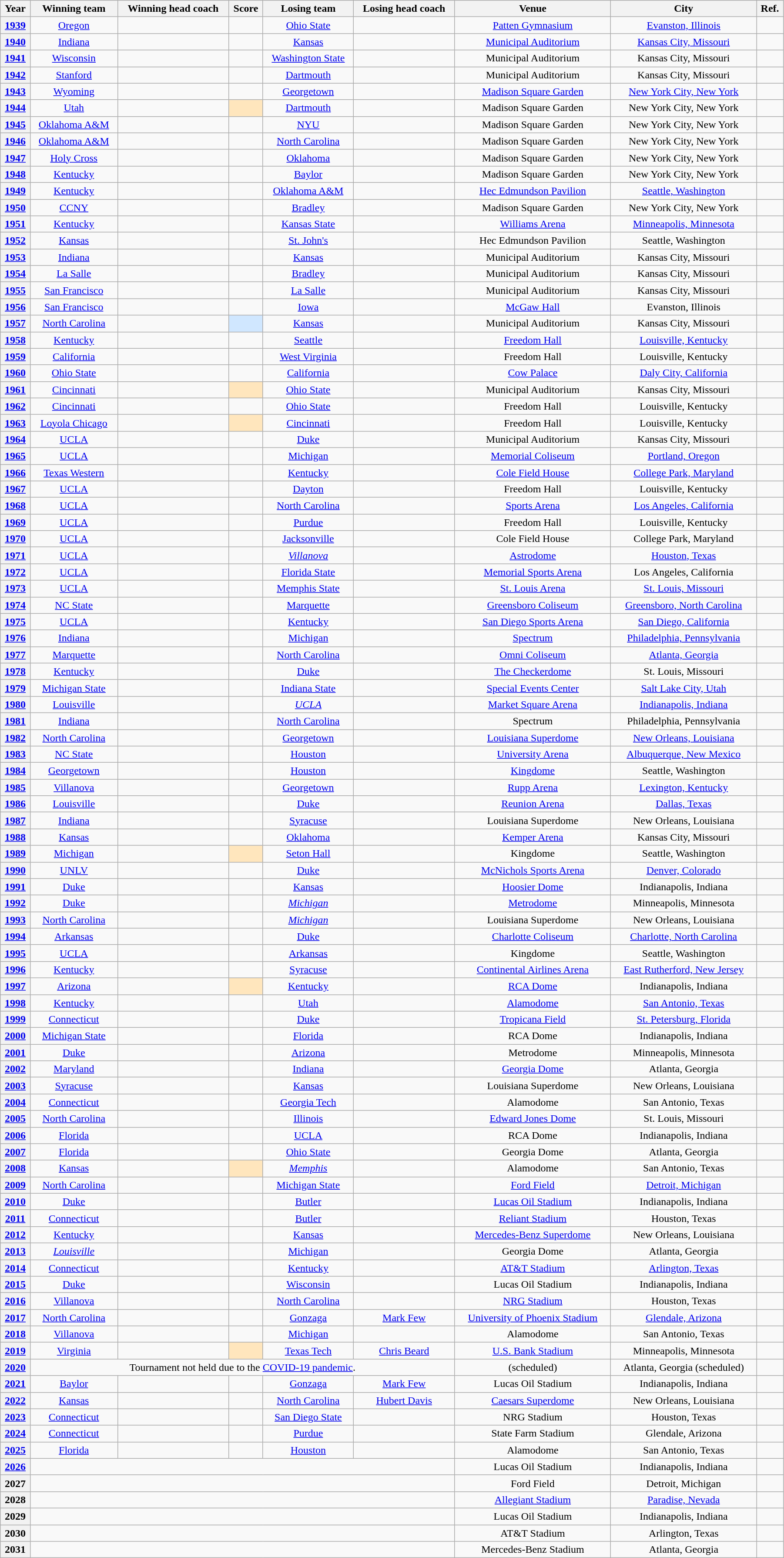<table class="wikitable plainrowheaders sortable" style="text-align:center;" width="95%" border="1">
<tr>
<th scope="col">Year</th>
<th scope="col">Winning team</th>
<th scope="col">Winning head coach</th>
<th scope="col">Score</th>
<th scope="col">Losing team</th>
<th scope="col">Losing head coach</th>
<th scope="col">Venue</th>
<th scope="col">City</th>
<th scope="col" class="unsortable">Ref.</th>
</tr>
<tr>
<th scope="row"><a href='#'>1939</a></th>
<td><a href='#'>Oregon</a></td>
<td></td>
<td></td>
<td><a href='#'>Ohio State</a></td>
<td></td>
<td><a href='#'>Patten Gymnasium</a></td>
<td><a href='#'>Evanston, Illinois</a></td>
<td></td>
</tr>
<tr>
<th scope="row"><a href='#'>1940</a></th>
<td><a href='#'>Indiana</a></td>
<td></td>
<td></td>
<td><a href='#'>Kansas</a></td>
<td></td>
<td><a href='#'>Municipal Auditorium</a></td>
<td><a href='#'>Kansas City, Missouri</a></td>
<td></td>
</tr>
<tr>
<th scope="row"><a href='#'>1941</a></th>
<td><a href='#'>Wisconsin</a></td>
<td></td>
<td></td>
<td><a href='#'>Washington State</a></td>
<td></td>
<td>Municipal Auditorium</td>
<td>Kansas City, Missouri</td>
<td></td>
</tr>
<tr>
<th scope="row"><a href='#'>1942</a></th>
<td><a href='#'>Stanford</a></td>
<td></td>
<td></td>
<td><a href='#'>Dartmouth</a></td>
<td></td>
<td>Municipal Auditorium</td>
<td>Kansas City, Missouri</td>
<td></td>
</tr>
<tr>
<th scope="row"><a href='#'>1943</a></th>
<td><a href='#'>Wyoming</a></td>
<td></td>
<td></td>
<td><a href='#'>Georgetown</a></td>
<td></td>
<td><a href='#'>Madison Square Garden</a></td>
<td><a href='#'>New York City, New York</a></td>
<td></td>
</tr>
<tr>
<th scope="row"><a href='#'>1944</a></th>
<td><a href='#'>Utah</a></td>
<td></td>
<td bgcolor="FFE6BD"><sup></sup></td>
<td><a href='#'>Dartmouth</a></td>
<td></td>
<td>Madison Square Garden</td>
<td>New York City, New York</td>
<td></td>
</tr>
<tr>
<th scope="row"><a href='#'>1945</a></th>
<td><a href='#'>Oklahoma A&M</a></td>
<td></td>
<td></td>
<td><a href='#'>NYU</a></td>
<td></td>
<td>Madison Square Garden</td>
<td>New York City, New York</td>
<td></td>
</tr>
<tr>
<th scope="row"><a href='#'>1946</a></th>
<td><a href='#'>Oklahoma A&M</a></td>
<td></td>
<td></td>
<td><a href='#'>North Carolina</a></td>
<td></td>
<td>Madison Square Garden</td>
<td>New York City, New York</td>
<td></td>
</tr>
<tr>
<th scope="row"><a href='#'>1947</a></th>
<td><a href='#'>Holy Cross</a></td>
<td></td>
<td></td>
<td><a href='#'>Oklahoma</a></td>
<td></td>
<td>Madison Square Garden</td>
<td>New York City, New York</td>
<td></td>
</tr>
<tr>
<th scope="row"><a href='#'>1948</a></th>
<td><a href='#'>Kentucky</a></td>
<td></td>
<td></td>
<td><a href='#'>Baylor</a></td>
<td></td>
<td>Madison Square Garden</td>
<td>New York City, New York</td>
<td></td>
</tr>
<tr>
<th scope="row"><a href='#'>1949</a></th>
<td><a href='#'>Kentucky</a></td>
<td></td>
<td></td>
<td><a href='#'>Oklahoma A&M</a></td>
<td></td>
<td><a href='#'>Hec Edmundson Pavilion</a></td>
<td><a href='#'>Seattle, Washington</a></td>
<td></td>
</tr>
<tr>
<th scope="row"><a href='#'>1950</a></th>
<td><a href='#'>CCNY</a></td>
<td></td>
<td></td>
<td><a href='#'>Bradley</a></td>
<td></td>
<td>Madison Square Garden</td>
<td>New York City, New York</td>
<td></td>
</tr>
<tr>
<th scope="row"><a href='#'>1951</a></th>
<td><a href='#'>Kentucky</a></td>
<td></td>
<td></td>
<td><a href='#'>Kansas State</a></td>
<td></td>
<td><a href='#'>Williams Arena</a></td>
<td><a href='#'>Minneapolis, Minnesota</a></td>
<td></td>
</tr>
<tr>
<th scope="row"><a href='#'>1952</a></th>
<td><a href='#'>Kansas</a></td>
<td></td>
<td></td>
<td><a href='#'>St. John's</a></td>
<td></td>
<td>Hec Edmundson Pavilion</td>
<td>Seattle, Washington</td>
<td></td>
</tr>
<tr>
<th scope="row"><a href='#'>1953</a></th>
<td><a href='#'>Indiana</a></td>
<td></td>
<td></td>
<td><a href='#'>Kansas</a></td>
<td></td>
<td>Municipal Auditorium</td>
<td>Kansas City, Missouri</td>
<td></td>
</tr>
<tr>
<th scope="row"><a href='#'>1954</a></th>
<td><a href='#'>La Salle</a></td>
<td></td>
<td></td>
<td><a href='#'>Bradley</a></td>
<td></td>
<td>Municipal Auditorium</td>
<td>Kansas City, Missouri</td>
<td></td>
</tr>
<tr>
<th scope="row"><a href='#'>1955</a></th>
<td><a href='#'>San Francisco</a></td>
<td></td>
<td></td>
<td><a href='#'>La Salle</a></td>
<td></td>
<td>Municipal Auditorium</td>
<td>Kansas City, Missouri</td>
<td></td>
</tr>
<tr>
<th scope="row"><a href='#'>1956</a></th>
<td><a href='#'>San Francisco</a></td>
<td></td>
<td></td>
<td><a href='#'>Iowa</a></td>
<td></td>
<td><a href='#'>McGaw Hall</a></td>
<td>Evanston, Illinois</td>
<td></td>
</tr>
<tr>
<th scope="row"><a href='#'>1957</a></th>
<td><a href='#'>North Carolina</a></td>
<td></td>
<td bgcolor="D0E7FF"></td>
<td><a href='#'>Kansas</a></td>
<td></td>
<td>Municipal Auditorium</td>
<td>Kansas City, Missouri</td>
<td></td>
</tr>
<tr>
<th scope="row"><a href='#'>1958</a></th>
<td><a href='#'>Kentucky</a></td>
<td></td>
<td></td>
<td><a href='#'>Seattle</a></td>
<td></td>
<td><a href='#'>Freedom Hall</a></td>
<td><a href='#'>Louisville, Kentucky</a></td>
<td></td>
</tr>
<tr>
<th scope="row"><a href='#'>1959</a></th>
<td><a href='#'>California</a></td>
<td></td>
<td></td>
<td><a href='#'>West Virginia</a></td>
<td></td>
<td>Freedom Hall</td>
<td>Louisville, Kentucky</td>
<td></td>
</tr>
<tr>
<th scope="row"><a href='#'>1960</a></th>
<td><a href='#'>Ohio State</a></td>
<td></td>
<td></td>
<td><a href='#'>California</a></td>
<td></td>
<td><a href='#'>Cow Palace</a></td>
<td><a href='#'>Daly City, California</a></td>
<td></td>
</tr>
<tr>
<th scope="row"><a href='#'>1961</a></th>
<td><a href='#'>Cincinnati</a></td>
<td></td>
<td bgcolor="FFE6BD"><sup></sup></td>
<td><a href='#'>Ohio State</a></td>
<td></td>
<td>Municipal Auditorium</td>
<td>Kansas City, Missouri</td>
<td></td>
</tr>
<tr>
<th scope="row"><a href='#'>1962</a></th>
<td><a href='#'>Cincinnati</a></td>
<td></td>
<td></td>
<td><a href='#'>Ohio State</a></td>
<td></td>
<td>Freedom Hall</td>
<td>Louisville, Kentucky</td>
<td></td>
</tr>
<tr>
<th scope="row"><a href='#'>1963</a></th>
<td><a href='#'>Loyola Chicago</a></td>
<td></td>
<td bgcolor="FFE6BD"><sup></sup></td>
<td><a href='#'>Cincinnati</a></td>
<td></td>
<td>Freedom Hall</td>
<td>Louisville, Kentucky</td>
<td></td>
</tr>
<tr>
<th scope="row"><a href='#'>1964</a></th>
<td><a href='#'>UCLA</a></td>
<td></td>
<td></td>
<td><a href='#'>Duke</a></td>
<td></td>
<td>Municipal Auditorium</td>
<td>Kansas City, Missouri</td>
<td></td>
</tr>
<tr>
<th scope="row"><a href='#'>1965</a></th>
<td><a href='#'>UCLA</a></td>
<td></td>
<td></td>
<td><a href='#'>Michigan</a></td>
<td></td>
<td><a href='#'>Memorial Coliseum</a></td>
<td><a href='#'>Portland, Oregon</a></td>
<td></td>
</tr>
<tr>
<th scope="row"><a href='#'>1966</a></th>
<td><a href='#'>Texas Western</a></td>
<td></td>
<td></td>
<td><a href='#'>Kentucky</a></td>
<td></td>
<td><a href='#'>Cole Field House</a></td>
<td><a href='#'>College Park, Maryland</a></td>
<td></td>
</tr>
<tr>
<th scope="row"><a href='#'>1967</a></th>
<td><a href='#'>UCLA</a></td>
<td></td>
<td></td>
<td><a href='#'>Dayton</a></td>
<td></td>
<td>Freedom Hall</td>
<td>Louisville, Kentucky</td>
<td></td>
</tr>
<tr>
<th scope="row"><a href='#'>1968</a></th>
<td><a href='#'>UCLA</a></td>
<td></td>
<td></td>
<td><a href='#'>North Carolina</a></td>
<td></td>
<td><a href='#'>Sports Arena</a></td>
<td><a href='#'>Los Angeles, California</a></td>
<td></td>
</tr>
<tr>
<th scope="row"><a href='#'>1969</a></th>
<td><a href='#'>UCLA</a></td>
<td></td>
<td></td>
<td><a href='#'>Purdue</a></td>
<td></td>
<td>Freedom Hall</td>
<td>Louisville, Kentucky</td>
<td></td>
</tr>
<tr>
<th scope="row"><a href='#'>1970</a></th>
<td><a href='#'>UCLA</a></td>
<td></td>
<td></td>
<td><a href='#'>Jacksonville</a></td>
<td></td>
<td>Cole Field House</td>
<td>College Park, Maryland</td>
<td></td>
</tr>
<tr>
<th scope="row"><a href='#'>1971</a></th>
<td><a href='#'>UCLA</a></td>
<td></td>
<td></td>
<td><em><a href='#'>Villanova</a></em></td>
<td><em></em></td>
<td><a href='#'>Astrodome</a></td>
<td><a href='#'>Houston, Texas</a></td>
<td></td>
</tr>
<tr>
<th scope="row"><a href='#'>1972</a></th>
<td><a href='#'>UCLA</a></td>
<td></td>
<td></td>
<td><a href='#'>Florida State</a></td>
<td></td>
<td><a href='#'>Memorial Sports Arena</a></td>
<td>Los Angeles, California</td>
<td></td>
</tr>
<tr>
<th scope="row"><a href='#'>1973</a></th>
<td><a href='#'>UCLA</a></td>
<td></td>
<td></td>
<td><a href='#'>Memphis State</a></td>
<td></td>
<td><a href='#'>St. Louis Arena</a></td>
<td><a href='#'>St. Louis, Missouri</a></td>
<td></td>
</tr>
<tr>
<th scope="row"><a href='#'>1974</a></th>
<td><a href='#'>NC State</a></td>
<td></td>
<td></td>
<td><a href='#'>Marquette</a></td>
<td></td>
<td><a href='#'>Greensboro Coliseum</a></td>
<td><a href='#'>Greensboro, North Carolina</a></td>
<td></td>
</tr>
<tr>
<th scope="row"><a href='#'>1975</a></th>
<td><a href='#'>UCLA</a></td>
<td></td>
<td></td>
<td><a href='#'>Kentucky</a></td>
<td></td>
<td><a href='#'>San Diego Sports Arena</a></td>
<td><a href='#'>San Diego, California</a></td>
<td></td>
</tr>
<tr>
<th scope="row"><a href='#'>1976</a></th>
<td><a href='#'>Indiana</a></td>
<td></td>
<td></td>
<td><a href='#'>Michigan</a></td>
<td></td>
<td><a href='#'>Spectrum</a></td>
<td><a href='#'>Philadelphia, Pennsylvania</a></td>
<td></td>
</tr>
<tr>
<th scope="row"><a href='#'>1977</a></th>
<td><a href='#'>Marquette</a></td>
<td></td>
<td></td>
<td><a href='#'>North Carolina</a></td>
<td></td>
<td><a href='#'>Omni Coliseum</a></td>
<td><a href='#'>Atlanta, Georgia</a></td>
<td></td>
</tr>
<tr>
<th scope="row"><a href='#'>1978</a></th>
<td><a href='#'>Kentucky</a></td>
<td></td>
<td></td>
<td><a href='#'>Duke</a></td>
<td></td>
<td><a href='#'>The Checkerdome</a></td>
<td>St. Louis, Missouri</td>
<td></td>
</tr>
<tr>
<th scope="row"><a href='#'>1979</a></th>
<td><a href='#'>Michigan State</a></td>
<td></td>
<td></td>
<td><a href='#'>Indiana State</a></td>
<td></td>
<td><a href='#'>Special Events Center</a></td>
<td><a href='#'>Salt Lake City, Utah</a></td>
<td></td>
</tr>
<tr>
<th scope="row"><a href='#'>1980</a></th>
<td><a href='#'>Louisville</a></td>
<td></td>
<td></td>
<td><em><a href='#'>UCLA</a></em></td>
<td><em></em></td>
<td><a href='#'>Market Square Arena</a></td>
<td><a href='#'>Indianapolis, Indiana</a></td>
<td></td>
</tr>
<tr>
<th scope="row"><a href='#'>1981</a></th>
<td><a href='#'>Indiana</a></td>
<td></td>
<td></td>
<td><a href='#'>North Carolina</a></td>
<td></td>
<td>Spectrum</td>
<td>Philadelphia, Pennsylvania</td>
<td></td>
</tr>
<tr>
<th scope="row"><a href='#'>1982</a></th>
<td><a href='#'>North Carolina</a></td>
<td></td>
<td></td>
<td><a href='#'>Georgetown</a></td>
<td></td>
<td><a href='#'>Louisiana Superdome</a></td>
<td><a href='#'>New Orleans, Louisiana</a></td>
<td></td>
</tr>
<tr>
<th scope="row"><a href='#'>1983</a></th>
<td><a href='#'>NC State</a></td>
<td></td>
<td></td>
<td><a href='#'>Houston</a></td>
<td></td>
<td><a href='#'>University Arena</a></td>
<td><a href='#'>Albuquerque, New Mexico</a></td>
<td></td>
</tr>
<tr>
<th scope="row"><a href='#'>1984</a></th>
<td><a href='#'>Georgetown</a></td>
<td></td>
<td></td>
<td><a href='#'>Houston</a></td>
<td></td>
<td><a href='#'>Kingdome</a></td>
<td>Seattle, Washington</td>
<td></td>
</tr>
<tr>
<th scope="row"><a href='#'>1985</a></th>
<td><a href='#'>Villanova</a></td>
<td></td>
<td></td>
<td><a href='#'>Georgetown</a></td>
<td></td>
<td><a href='#'>Rupp Arena</a></td>
<td><a href='#'>Lexington, Kentucky</a></td>
<td></td>
</tr>
<tr>
<th scope="row"><a href='#'>1986</a></th>
<td><a href='#'>Louisville</a></td>
<td></td>
<td></td>
<td><a href='#'>Duke</a></td>
<td></td>
<td><a href='#'>Reunion Arena</a></td>
<td><a href='#'>Dallas, Texas</a></td>
<td></td>
</tr>
<tr>
<th scope="row"><a href='#'>1987</a></th>
<td><a href='#'>Indiana</a></td>
<td></td>
<td></td>
<td><a href='#'>Syracuse</a></td>
<td></td>
<td>Louisiana Superdome</td>
<td>New Orleans, Louisiana</td>
<td></td>
</tr>
<tr>
<th scope="row"><a href='#'>1988</a></th>
<td><a href='#'>Kansas</a></td>
<td></td>
<td></td>
<td><a href='#'>Oklahoma</a></td>
<td></td>
<td><a href='#'>Kemper Arena</a></td>
<td>Kansas City, Missouri</td>
<td></td>
</tr>
<tr>
<th scope="row"><a href='#'>1989</a></th>
<td><a href='#'>Michigan</a></td>
<td></td>
<td bgcolor="FFE6BD"><sup></sup></td>
<td><a href='#'>Seton Hall</a></td>
<td></td>
<td>Kingdome</td>
<td>Seattle, Washington</td>
<td></td>
</tr>
<tr>
<th scope="row"><a href='#'>1990</a></th>
<td><a href='#'>UNLV</a></td>
<td></td>
<td></td>
<td><a href='#'>Duke</a></td>
<td></td>
<td><a href='#'>McNichols Sports Arena</a></td>
<td><a href='#'>Denver, Colorado</a></td>
<td></td>
</tr>
<tr>
<th scope="row"><a href='#'>1991</a></th>
<td><a href='#'>Duke</a></td>
<td></td>
<td></td>
<td><a href='#'>Kansas</a></td>
<td></td>
<td><a href='#'>Hoosier Dome</a></td>
<td>Indianapolis, Indiana</td>
<td></td>
</tr>
<tr>
<th scope="row"><a href='#'>1992</a></th>
<td><a href='#'>Duke</a></td>
<td></td>
<td></td>
<td><em><a href='#'>Michigan</a></em></td>
<td><em></em></td>
<td><a href='#'>Metrodome</a></td>
<td>Minneapolis, Minnesota</td>
<td></td>
</tr>
<tr>
<th scope="row"><a href='#'>1993</a></th>
<td><a href='#'>North Carolina</a></td>
<td></td>
<td></td>
<td><em><a href='#'>Michigan</a></em></td>
<td><em></em></td>
<td>Louisiana Superdome</td>
<td>New Orleans, Louisiana</td>
<td></td>
</tr>
<tr>
<th scope="row"><a href='#'>1994</a></th>
<td><a href='#'>Arkansas</a></td>
<td></td>
<td></td>
<td><a href='#'>Duke</a></td>
<td></td>
<td><a href='#'>Charlotte Coliseum</a></td>
<td><a href='#'>Charlotte, North Carolina</a></td>
<td></td>
</tr>
<tr>
<th scope="row"><a href='#'>1995</a></th>
<td><a href='#'>UCLA</a></td>
<td></td>
<td></td>
<td><a href='#'>Arkansas</a></td>
<td></td>
<td>Kingdome</td>
<td>Seattle, Washington</td>
<td></td>
</tr>
<tr>
<th scope="row"><a href='#'>1996</a></th>
<td><a href='#'>Kentucky</a></td>
<td></td>
<td></td>
<td><a href='#'>Syracuse</a></td>
<td></td>
<td><a href='#'>Continental Airlines Arena</a></td>
<td><a href='#'>East Rutherford, New Jersey</a></td>
<td></td>
</tr>
<tr>
<th scope="row"><a href='#'>1997</a></th>
<td><a href='#'>Arizona</a></td>
<td></td>
<td bgcolor="FFE6BD"><sup></sup></td>
<td><a href='#'>Kentucky</a></td>
<td></td>
<td><a href='#'>RCA Dome</a></td>
<td>Indianapolis, Indiana</td>
<td></td>
</tr>
<tr>
<th scope="row"><a href='#'>1998</a></th>
<td><a href='#'>Kentucky</a></td>
<td></td>
<td></td>
<td><a href='#'>Utah</a></td>
<td></td>
<td><a href='#'>Alamodome</a></td>
<td><a href='#'>San Antonio, Texas</a></td>
<td></td>
</tr>
<tr>
<th scope="row"><a href='#'>1999</a></th>
<td><a href='#'>Connecticut</a></td>
<td></td>
<td></td>
<td><a href='#'>Duke</a></td>
<td></td>
<td><a href='#'>Tropicana Field</a></td>
<td><a href='#'>St. Petersburg, Florida</a></td>
<td></td>
</tr>
<tr>
<th scope="row"><a href='#'>2000</a></th>
<td><a href='#'>Michigan State</a></td>
<td></td>
<td></td>
<td><a href='#'>Florida</a></td>
<td></td>
<td>RCA Dome</td>
<td>Indianapolis, Indiana</td>
<td></td>
</tr>
<tr>
<th scope="row"><a href='#'>2001</a></th>
<td><a href='#'>Duke</a></td>
<td></td>
<td></td>
<td><a href='#'>Arizona</a></td>
<td></td>
<td>Metrodome</td>
<td>Minneapolis, Minnesota</td>
<td></td>
</tr>
<tr>
<th scope="row"><a href='#'>2002</a></th>
<td><a href='#'>Maryland</a></td>
<td></td>
<td></td>
<td><a href='#'>Indiana</a></td>
<td></td>
<td><a href='#'>Georgia Dome</a></td>
<td>Atlanta, Georgia</td>
<td></td>
</tr>
<tr>
<th scope="row"><a href='#'>2003</a></th>
<td><a href='#'>Syracuse</a></td>
<td></td>
<td></td>
<td><a href='#'>Kansas</a></td>
<td></td>
<td>Louisiana Superdome</td>
<td>New Orleans, Louisiana</td>
<td></td>
</tr>
<tr>
<th scope="row"><a href='#'>2004</a></th>
<td><a href='#'>Connecticut</a></td>
<td></td>
<td></td>
<td><a href='#'>Georgia Tech</a></td>
<td></td>
<td>Alamodome</td>
<td>San Antonio, Texas</td>
<td></td>
</tr>
<tr>
<th scope="row"><a href='#'>2005</a></th>
<td><a href='#'>North Carolina</a></td>
<td></td>
<td></td>
<td><a href='#'>Illinois</a></td>
<td></td>
<td><a href='#'>Edward Jones Dome</a></td>
<td>St. Louis, Missouri</td>
<td></td>
</tr>
<tr>
<th scope="row"><a href='#'>2006</a></th>
<td><a href='#'>Florida</a></td>
<td></td>
<td></td>
<td><a href='#'>UCLA</a></td>
<td></td>
<td>RCA Dome</td>
<td>Indianapolis, Indiana</td>
<td></td>
</tr>
<tr>
<th scope="row"><a href='#'>2007</a></th>
<td><a href='#'>Florida</a></td>
<td></td>
<td></td>
<td><a href='#'>Ohio State</a></td>
<td></td>
<td>Georgia Dome</td>
<td>Atlanta, Georgia</td>
<td></td>
</tr>
<tr>
<th scope="row"><a href='#'>2008</a></th>
<td><a href='#'>Kansas</a></td>
<td></td>
<td bgcolor="FFE6BD"><sup></sup></td>
<td><em><a href='#'>Memphis</a></em></td>
<td><em></em></td>
<td>Alamodome</td>
<td>San Antonio, Texas</td>
<td></td>
</tr>
<tr>
<th scope="row"><a href='#'>2009</a></th>
<td><a href='#'>North Carolina</a></td>
<td></td>
<td></td>
<td><a href='#'>Michigan State</a></td>
<td></td>
<td><a href='#'>Ford Field</a></td>
<td><a href='#'>Detroit, Michigan</a></td>
<td></td>
</tr>
<tr>
<th scope="row"><a href='#'>2010</a></th>
<td><a href='#'>Duke</a></td>
<td></td>
<td></td>
<td><a href='#'>Butler</a></td>
<td></td>
<td><a href='#'>Lucas Oil Stadium</a></td>
<td>Indianapolis, Indiana</td>
<td></td>
</tr>
<tr>
<th scope="row"><a href='#'>2011</a></th>
<td><a href='#'>Connecticut</a></td>
<td></td>
<td></td>
<td><a href='#'>Butler</a></td>
<td></td>
<td><a href='#'>Reliant Stadium</a></td>
<td>Houston, Texas</td>
<td></td>
</tr>
<tr>
<th scope="row"><a href='#'>2012</a></th>
<td><a href='#'>Kentucky</a></td>
<td></td>
<td></td>
<td><a href='#'>Kansas</a></td>
<td></td>
<td><a href='#'>Mercedes-Benz Superdome</a></td>
<td>New Orleans, Louisiana</td>
<td></td>
</tr>
<tr>
<th scope="row"><a href='#'>2013</a></th>
<td><em><a href='#'>Louisville</a></em></td>
<td><em></em></td>
<td><em></em></td>
<td><a href='#'>Michigan</a></td>
<td></td>
<td>Georgia Dome</td>
<td>Atlanta, Georgia</td>
<td></td>
</tr>
<tr>
<th scope="row"><a href='#'>2014</a></th>
<td><a href='#'>Connecticut</a></td>
<td></td>
<td></td>
<td><a href='#'>Kentucky</a></td>
<td></td>
<td><a href='#'>AT&T Stadium</a></td>
<td><a href='#'>Arlington, Texas</a></td>
<td></td>
</tr>
<tr>
<th scope="row"><a href='#'>2015</a></th>
<td><a href='#'>Duke</a></td>
<td></td>
<td></td>
<td><a href='#'>Wisconsin</a></td>
<td></td>
<td>Lucas Oil Stadium</td>
<td>Indianapolis, Indiana</td>
<td></td>
</tr>
<tr>
<th scope="row"><a href='#'>2016</a></th>
<td><a href='#'>Villanova</a></td>
<td></td>
<td></td>
<td><a href='#'>North Carolina</a></td>
<td></td>
<td><a href='#'>NRG Stadium</a></td>
<td>Houston, Texas</td>
<td></td>
</tr>
<tr>
<th scope="row"><a href='#'>2017</a></th>
<td><a href='#'>North Carolina</a></td>
<td></td>
<td></td>
<td><a href='#'>Gonzaga</a></td>
<td><a href='#'>Mark Few</a></td>
<td><a href='#'>University of Phoenix Stadium</a></td>
<td><a href='#'>Glendale, Arizona</a></td>
<td></td>
</tr>
<tr>
<th scope="row"><a href='#'>2018</a></th>
<td><a href='#'>Villanova</a></td>
<td></td>
<td></td>
<td><a href='#'>Michigan</a></td>
<td></td>
<td>Alamodome</td>
<td>San Antonio, Texas</td>
<td></td>
</tr>
<tr>
<th scope="row"><a href='#'>2019</a></th>
<td><a href='#'>Virginia</a></td>
<td></td>
<td bgcolor="FFE6BD"><sup></sup></td>
<td><a href='#'>Texas Tech</a></td>
<td><a href='#'>Chris Beard</a></td>
<td><a href='#'>U.S. Bank Stadium</a></td>
<td>Minneapolis, Minnesota</td>
<td></td>
</tr>
<tr>
<th scope="row"><a href='#'>2020</a></th>
<td colspan="5">Tournament not held due to the <a href='#'>COVID-19 pandemic</a>.</td>
<td> (scheduled)</td>
<td>Atlanta, Georgia (scheduled)</td>
<td></td>
</tr>
<tr>
<th scope="row"><a href='#'>2021</a></th>
<td><a href='#'>Baylor</a></td>
<td></td>
<td></td>
<td><a href='#'>Gonzaga</a></td>
<td><a href='#'>Mark Few</a></td>
<td>Lucas Oil Stadium</td>
<td>Indianapolis, Indiana</td>
<td></td>
</tr>
<tr>
<th scope="row"><a href='#'>2022</a></th>
<td><a href='#'>Kansas</a></td>
<td></td>
<td></td>
<td><a href='#'>North Carolina</a></td>
<td><a href='#'>Hubert Davis</a></td>
<td><a href='#'>Caesars Superdome</a></td>
<td>New Orleans, Louisiana</td>
<td></td>
</tr>
<tr>
<th scope="row"><a href='#'>2023</a></th>
<td><a href='#'>Connecticut</a></td>
<td></td>
<td></td>
<td><a href='#'>San Diego State</a></td>
<td></td>
<td>NRG Stadium</td>
<td>Houston, Texas</td>
<td></td>
</tr>
<tr>
<th scope="row"><a href='#'>2024</a></th>
<td><a href='#'>Connecticut</a></td>
<td></td>
<td></td>
<td><a href='#'>Purdue</a></td>
<td></td>
<td>State Farm Stadium</td>
<td>Glendale, Arizona</td>
<td></td>
</tr>
<tr>
<th scope="row"><a href='#'>2025</a></th>
<td><a href='#'>Florida</a></td>
<td></td>
<td></td>
<td><a href='#'>Houston</a></td>
<td></td>
<td>Alamodome</td>
<td>San Antonio, Texas</td>
<td></td>
</tr>
<tr>
<th scope="row"><a href='#'>2026</a></th>
<td colspan="5"></td>
<td>Lucas Oil Stadium</td>
<td>Indianapolis, Indiana</td>
<td></td>
</tr>
<tr>
<th scope="row">2027</th>
<td colspan="5"></td>
<td>Ford Field</td>
<td>Detroit, Michigan</td>
<td></td>
</tr>
<tr>
<th scope="row">2028</th>
<td colspan="5"></td>
<td><a href='#'>Allegiant Stadium</a></td>
<td><a href='#'>Paradise, Nevada</a></td>
<td></td>
</tr>
<tr>
<th scope="row">2029</th>
<td colspan="5"></td>
<td>Lucas Oil Stadium</td>
<td>Indianapolis, Indiana</td>
<td></td>
</tr>
<tr>
<th scope="row">2030</th>
<td colspan="5"></td>
<td>AT&T Stadium</td>
<td>Arlington, Texas</td>
<td></td>
</tr>
<tr>
<th scope="row">2031</th>
<td colspan="5"></td>
<td>Mercedes-Benz Stadium</td>
<td>Atlanta, Georgia</td>
<td></td>
</tr>
</table>
